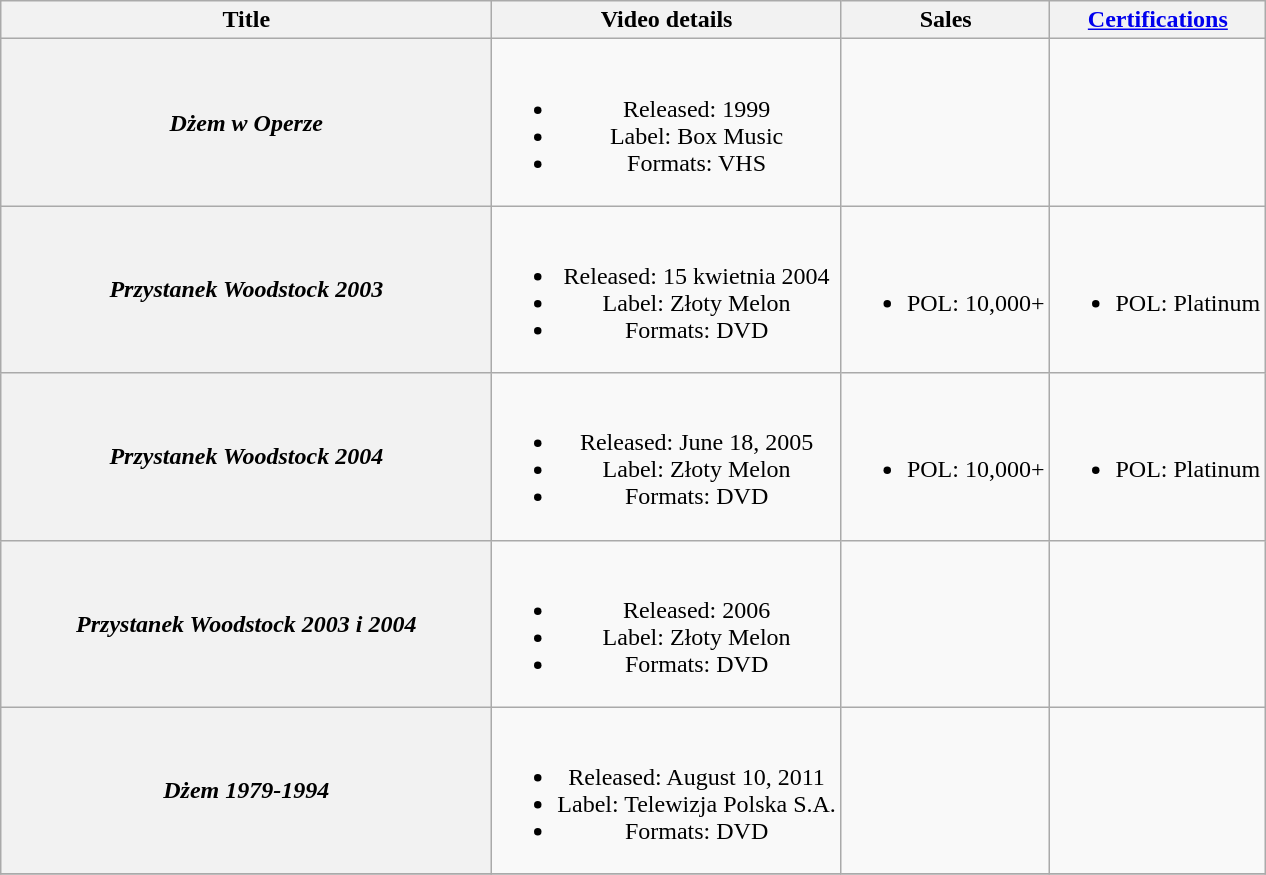<table class="wikitable plainrowheaders" style="text-align:center;">
<tr>
<th scope="col" style="width:20em;">Title</th>
<th scope="col">Video details</th>
<th scope="col">Sales</th>
<th scope="col"><a href='#'>Certifications</a></th>
</tr>
<tr>
<th scope="row"><em>Dżem w Operze</em></th>
<td><br><ul><li>Released: 1999</li><li>Label: Box Music</li><li>Formats: VHS</li></ul></td>
<td></td>
<td></td>
</tr>
<tr>
<th scope="row"><em>Przystanek Woodstock 2003</em></th>
<td><br><ul><li>Released: 15 kwietnia 2004</li><li>Label: Złoty Melon</li><li>Formats: DVD</li></ul></td>
<td><br><ul><li>POL: 10,000+</li></ul></td>
<td><br><ul><li>POL: Platinum</li></ul></td>
</tr>
<tr>
<th scope="row"><em>Przystanek Woodstock 2004</em></th>
<td><br><ul><li>Released: June 18, 2005</li><li>Label: Złoty Melon</li><li>Formats: DVD</li></ul></td>
<td><br><ul><li>POL: 10,000+</li></ul></td>
<td><br><ul><li>POL: Platinum</li></ul></td>
</tr>
<tr>
<th scope="row"><em>Przystanek Woodstock 2003 i 2004</em></th>
<td><br><ul><li>Released: 2006</li><li>Label: Złoty Melon</li><li>Formats: DVD</li></ul></td>
<td></td>
<td></td>
</tr>
<tr>
<th scope="row"><em>Dżem 1979-1994</em></th>
<td><br><ul><li>Released: August 10, 2011</li><li>Label: Telewizja Polska S.A.</li><li>Formats: DVD</li></ul></td>
<td></td>
<td></td>
</tr>
<tr>
</tr>
</table>
